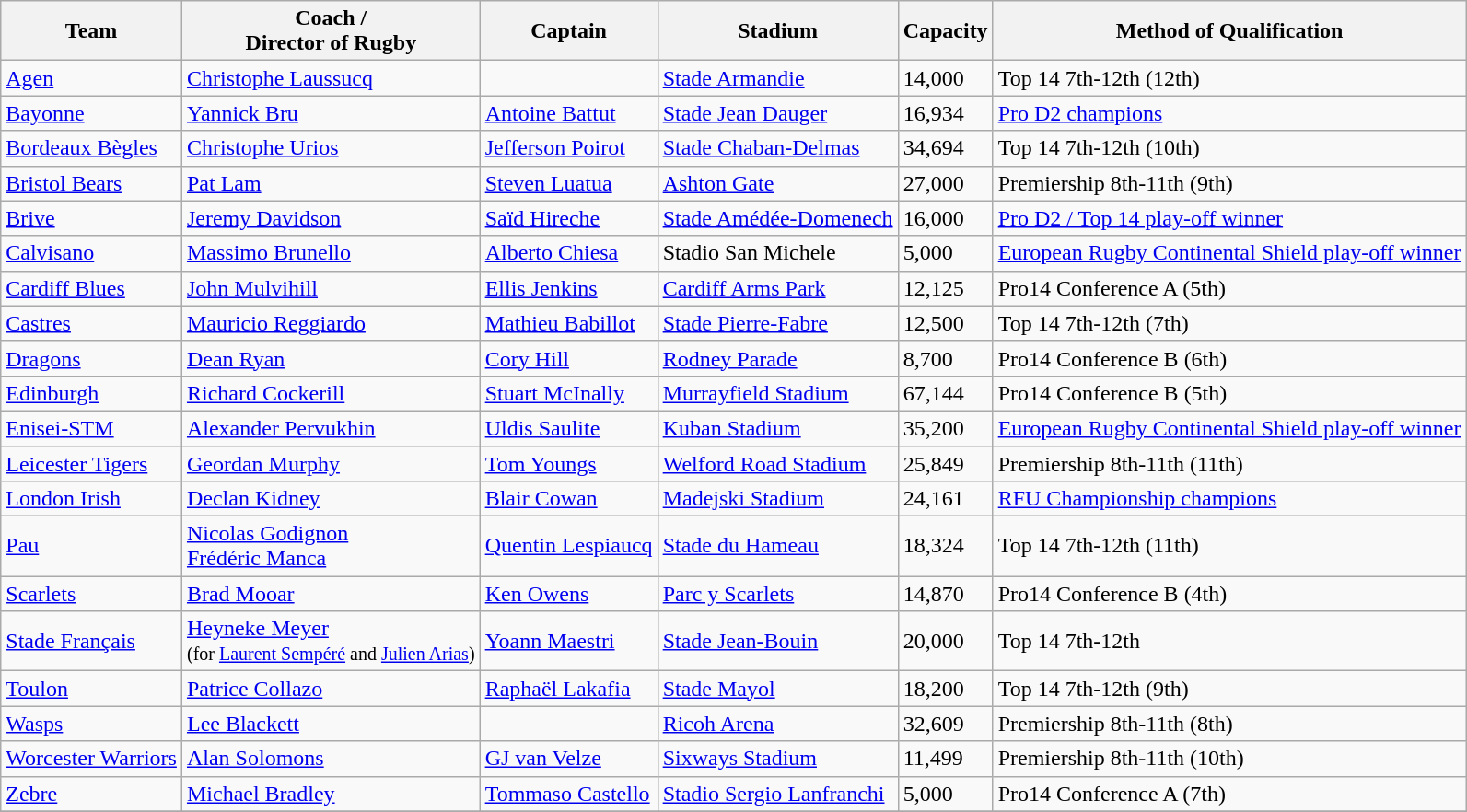<table class="wikitable sortable">
<tr>
<th>Team</th>
<th>Coach /<br>Director of Rugby</th>
<th>Captain</th>
<th>Stadium</th>
<th>Capacity</th>
<th>Method of Qualification</th>
</tr>
<tr>
<td> <a href='#'>Agen</a></td>
<td> <a href='#'>Christophe Laussucq</a></td>
<td></td>
<td><a href='#'>Stade Armandie</a></td>
<td>14,000</td>
<td>Top 14 7th-12th (12th)</td>
</tr>
<tr>
<td> <a href='#'>Bayonne</a></td>
<td> <a href='#'>Yannick Bru</a></td>
<td> <a href='#'>Antoine Battut</a></td>
<td><a href='#'>Stade Jean Dauger</a></td>
<td>16,934</td>
<td><a href='#'>Pro D2 champions</a></td>
</tr>
<tr>
<td> <a href='#'>Bordeaux Bègles</a></td>
<td> <a href='#'>Christophe Urios</a></td>
<td> <a href='#'>Jefferson Poirot</a></td>
<td><a href='#'>Stade Chaban-Delmas</a></td>
<td>34,694</td>
<td>Top 14 7th-12th (10th)</td>
</tr>
<tr>
<td> <a href='#'>Bristol Bears</a></td>
<td> <a href='#'>Pat Lam</a></td>
<td> <a href='#'>Steven Luatua</a></td>
<td><a href='#'>Ashton Gate</a></td>
<td>27,000</td>
<td>Premiership 8th-11th (9th)</td>
</tr>
<tr>
<td> <a href='#'>Brive</a></td>
<td> <a href='#'>Jeremy Davidson</a></td>
<td> <a href='#'>Saïd Hireche</a></td>
<td><a href='#'>Stade Amédée-Domenech</a></td>
<td>16,000</td>
<td><a href='#'>Pro D2 / Top 14 play-off winner</a></td>
</tr>
<tr>
<td> <a href='#'>Calvisano</a></td>
<td> <a href='#'>Massimo Brunello</a></td>
<td> <a href='#'>Alberto Chiesa</a></td>
<td>Stadio San Michele</td>
<td>5,000</td>
<td><a href='#'>European Rugby Continental Shield play-off winner</a></td>
</tr>
<tr>
<td> <a href='#'>Cardiff Blues</a></td>
<td> <a href='#'>John Mulvihill</a></td>
<td> <a href='#'>Ellis Jenkins</a></td>
<td><a href='#'>Cardiff Arms Park</a></td>
<td>12,125</td>
<td>Pro14 Conference A (5th)</td>
</tr>
<tr>
<td> <a href='#'>Castres</a></td>
<td> <a href='#'>Mauricio Reggiardo</a></td>
<td> <a href='#'>Mathieu Babillot</a></td>
<td><a href='#'>Stade Pierre-Fabre</a></td>
<td>12,500</td>
<td>Top 14 7th-12th (7th)</td>
</tr>
<tr>
<td> <a href='#'>Dragons</a></td>
<td> <a href='#'>Dean Ryan</a></td>
<td> <a href='#'>Cory Hill</a></td>
<td><a href='#'>Rodney Parade</a></td>
<td>8,700</td>
<td>Pro14 Conference B (6th)</td>
</tr>
<tr>
<td> <a href='#'>Edinburgh</a></td>
<td> <a href='#'>Richard Cockerill</a></td>
<td> <a href='#'>Stuart McInally</a></td>
<td><a href='#'>Murrayfield Stadium</a></td>
<td>67,144</td>
<td>Pro14 Conference B (5th)</td>
</tr>
<tr>
<td> <a href='#'>Enisei-STM</a></td>
<td> <a href='#'>Alexander Pervukhin</a></td>
<td> <a href='#'>Uldis Saulite</a></td>
<td><a href='#'>Kuban Stadium</a></td>
<td>35,200</td>
<td><a href='#'>European Rugby Continental Shield play-off winner</a></td>
</tr>
<tr>
<td> <a href='#'>Leicester Tigers</a></td>
<td> <a href='#'>Geordan Murphy</a></td>
<td> <a href='#'>Tom Youngs</a></td>
<td><a href='#'>Welford Road Stadium</a></td>
<td>25,849</td>
<td>Premiership 8th-11th (11th)</td>
</tr>
<tr>
<td> <a href='#'>London Irish</a></td>
<td> <a href='#'>Declan Kidney</a></td>
<td> <a href='#'>Blair Cowan</a></td>
<td><a href='#'>Madejski Stadium</a></td>
<td>24,161</td>
<td><a href='#'>RFU Championship champions</a></td>
</tr>
<tr>
<td> <a href='#'>Pau</a></td>
<td> <a href='#'>Nicolas Godignon</a><br> <a href='#'>Frédéric Manca</a></td>
<td> <a href='#'>Quentin Lespiaucq</a></td>
<td><a href='#'>Stade du Hameau</a></td>
<td>18,324</td>
<td>Top 14 7th-12th (11th)</td>
</tr>
<tr>
<td> <a href='#'>Scarlets</a></td>
<td> <a href='#'>Brad Mooar</a></td>
<td> <a href='#'>Ken Owens</a></td>
<td><a href='#'>Parc y Scarlets</a></td>
<td>14,870</td>
<td>Pro14 Conference B (4th)</td>
</tr>
<tr>
<td> <a href='#'>Stade Français</a></td>
<td> <a href='#'>Heyneke Meyer</a><br><small>(for  <a href='#'>Laurent Sempéré</a> and  <a href='#'>Julien Arias</a>)</small></td>
<td> <a href='#'>Yoann Maestri</a></td>
<td><a href='#'>Stade Jean-Bouin</a></td>
<td>20,000</td>
<td>Top 14 7th-12th</td>
</tr>
<tr>
<td> <a href='#'>Toulon</a></td>
<td> <a href='#'>Patrice Collazo</a></td>
<td> <a href='#'>Raphaël Lakafia</a></td>
<td><a href='#'>Stade Mayol</a></td>
<td>18,200</td>
<td>Top 14 7th-12th (9th)</td>
</tr>
<tr>
<td> <a href='#'>Wasps</a></td>
<td> <a href='#'>Lee Blackett</a></td>
<td></td>
<td><a href='#'>Ricoh Arena</a></td>
<td>32,609</td>
<td>Premiership 8th-11th (8th)</td>
</tr>
<tr>
<td> <a href='#'>Worcester Warriors</a></td>
<td> <a href='#'>Alan Solomons</a></td>
<td> <a href='#'>GJ van Velze</a></td>
<td><a href='#'>Sixways Stadium</a></td>
<td>11,499</td>
<td>Premiership 8th-11th (10th)</td>
</tr>
<tr>
<td> <a href='#'>Zebre</a></td>
<td> <a href='#'>Michael Bradley</a></td>
<td> <a href='#'>Tommaso Castello</a></td>
<td><a href='#'>Stadio Sergio Lanfranchi</a></td>
<td>5,000</td>
<td>Pro14 Conference A (7th)</td>
</tr>
<tr>
</tr>
</table>
